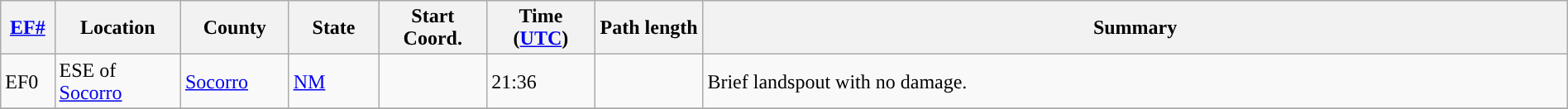<table class="wikitable sortable" style="width:100%;">
<tr>
<th scope="col"  style="width:3%; text-align:center;"><a href='#'>EF#</a></th>
<th scope="col"  style="width:7%; text-align:center;" class="unsortable">Location</th>
<th scope="col"  style="width:6%; text-align:center;" class="unsortable">County</th>
<th scope="col"  style="width:5%; text-align:center;">State</th>
<th scope="col"  style="width:6%; text-align:center;">Start Coord.</th>
<th scope="col"  style="width:6%; text-align:center;">Time (<a href='#'>UTC</a>)</th>
<th scope="col"  style="width:6%; text-align:center;">Path length</th>
<th scope="col" class="unsortable" style="width:48%; text-align:center;">Summary</th>
</tr>
<tr>
<td>EF0</td>
<td>ESE of <a href='#'>Socorro</a></td>
<td><a href='#'>Socorro</a></td>
<td><a href='#'>NM</a></td>
<td></td>
<td>21:36</td>
<td></td>
<td>Brief landspout with no damage.</td>
</tr>
<tr>
</tr>
</table>
